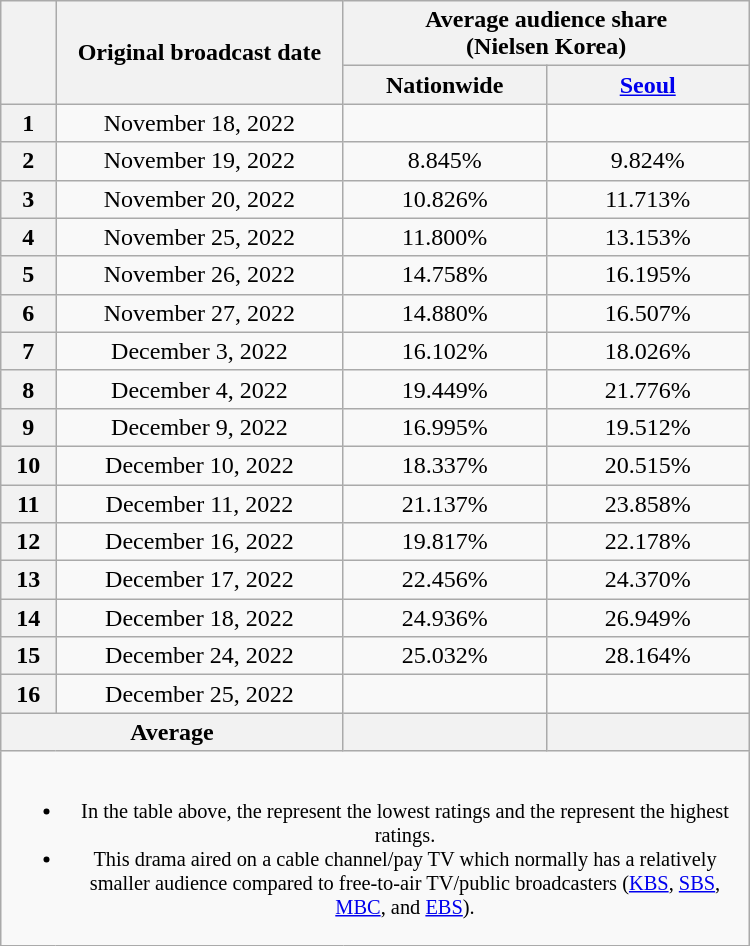<table class="wikitable" style="margin-left:auto; margin-right:auto; width:500px; text-align:center">
<tr>
<th scope="col" rowspan="2"></th>
<th scope="col" rowspan="2">Original broadcast date</th>
<th scope="col" colspan="2">Average audience share<br>(Nielsen Korea)</th>
</tr>
<tr>
<th scope="col" style="width:8em">Nationwide</th>
<th scope="col" style="width:8em"><a href='#'>Seoul</a></th>
</tr>
<tr>
<th scope="col">1</th>
<td>November 18, 2022</td>
<td><strong></strong> </td>
<td><strong></strong> </td>
</tr>
<tr>
<th scope="col">2</th>
<td>November 19, 2022</td>
<td>8.845% </td>
<td>9.824% </td>
</tr>
<tr>
<th scope="col">3</th>
<td>November 20, 2022</td>
<td>10.826% </td>
<td>11.713% </td>
</tr>
<tr>
<th scope="col">4</th>
<td>November 25, 2022</td>
<td>11.800% </td>
<td>13.153% </td>
</tr>
<tr>
<th scope="col">5</th>
<td>November 26, 2022</td>
<td>14.758% </td>
<td>16.195% </td>
</tr>
<tr>
<th scope="col">6</th>
<td>November 27, 2022</td>
<td>14.880% </td>
<td>16.507% </td>
</tr>
<tr>
<th scope="col">7</th>
<td>December 3, 2022</td>
<td>16.102% </td>
<td>18.026% </td>
</tr>
<tr>
<th scope="col">8</th>
<td>December 4, 2022</td>
<td>19.449% </td>
<td>21.776% </td>
</tr>
<tr>
<th scope="col">9</th>
<td>December 9, 2022</td>
<td>16.995% </td>
<td>19.512% </td>
</tr>
<tr>
<th scope="col">10</th>
<td>December 10, 2022</td>
<td>18.337% </td>
<td>20.515% </td>
</tr>
<tr>
<th scope="col">11</th>
<td>December 11, 2022</td>
<td>21.137% </td>
<td>23.858% </td>
</tr>
<tr>
<th scope="col">12</th>
<td>December 16, 2022</td>
<td>19.817% </td>
<td>22.178% </td>
</tr>
<tr>
<th scope="col">13</th>
<td>December 17, 2022</td>
<td>22.456% </td>
<td>24.370% </td>
</tr>
<tr>
<th scope="col">14</th>
<td>December 18, 2022</td>
<td>24.936% </td>
<td>26.949% </td>
</tr>
<tr>
<th scope="col">15</th>
<td>December 24, 2022</td>
<td>25.032% </td>
<td>28.164% </td>
</tr>
<tr>
<th scope="col">16</th>
<td>December 25, 2022</td>
<td><strong></strong> </td>
<td><strong></strong> </td>
</tr>
<tr>
<th scope="col" colspan="2">Average</th>
<th scope="col"></th>
<th scope="col"></th>
</tr>
<tr>
<td colspan="4" style="font-size:85%"><br><ul><li>In the table above, the <strong></strong> represent the lowest ratings and the <strong></strong> represent the highest ratings.</li><li>This drama aired on a cable channel/pay TV which normally has a relatively smaller audience compared to free-to-air TV/public broadcasters (<a href='#'>KBS</a>, <a href='#'>SBS</a>, <a href='#'>MBC</a>, and <a href='#'>EBS</a>).</li></ul></td>
</tr>
</table>
